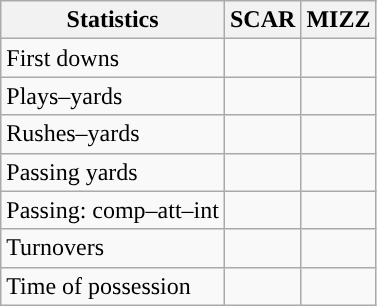<table class="wikitable" style="float:left">
<tr>
<th>Statistics</th>
<th>SCAR</th>
<th>MIZZ</th>
</tr>
<tr>
<td>First downs</td>
<td></td>
<td></td>
</tr>
<tr>
<td>Plays–yards</td>
<td></td>
<td></td>
</tr>
<tr>
<td>Rushes–yards</td>
<td></td>
<td></td>
</tr>
<tr>
<td>Passing yards</td>
<td></td>
<td></td>
</tr>
<tr>
<td>Passing: comp–att–int</td>
<td></td>
<td></td>
</tr>
<tr>
<td>Turnovers</td>
<td></td>
<td></td>
</tr>
<tr>
<td>Time of possession</td>
<td></td>
<td></td>
</tr>
</table>
